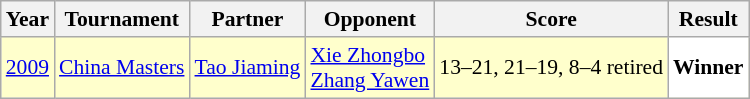<table class="sortable wikitable" style="font-size: 90%;">
<tr>
<th>Year</th>
<th>Tournament</th>
<th>Partner</th>
<th>Opponent</th>
<th>Score</th>
<th>Result</th>
</tr>
<tr style="background:#FFFFCC">
<td align="center"><a href='#'>2009</a></td>
<td align="left"><a href='#'>China Masters</a></td>
<td align="left"> <a href='#'>Tao Jiaming</a></td>
<td align="left"> <a href='#'>Xie Zhongbo</a> <br>  <a href='#'>Zhang Yawen</a></td>
<td align="left">13–21, 21–19, 8–4 retired</td>
<td style="text-align:left; background:white"> <strong>Winner</strong></td>
</tr>
</table>
